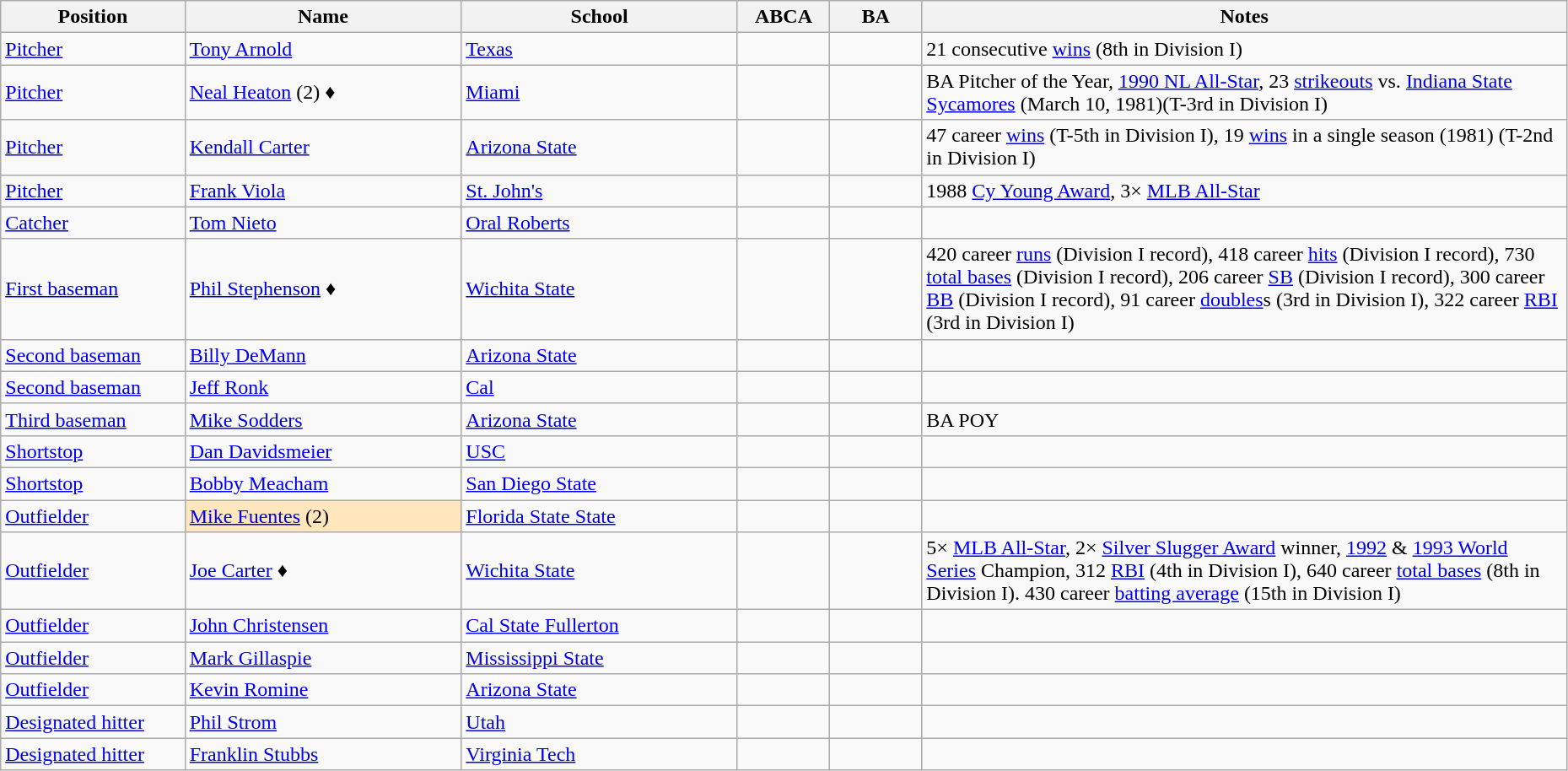<table class="wikitable sortable" style="width:98%;">
<tr>
<th width=10%>Position</th>
<th width=15%>Name</th>
<th width=15%>School</th>
<th width=5%>ABCA</th>
<th width=5%>BA</th>
<th width=35% class="unsortable">Notes</th>
</tr>
<tr>
<td><a href='#'>Pitcher</a></td>
<td><a href='#'>Tony Arnold</a></td>
<td><a href='#'>Texas</a></td>
<td></td>
<td></td>
<td>21 consecutive <a href='#'>wins</a> (8th in Division I)</td>
</tr>
<tr>
<td><a href='#'>Pitcher</a></td>
<td><a href='#'>Neal Heaton</a> (2) ♦</td>
<td><a href='#'>Miami</a></td>
<td></td>
<td></td>
<td>BA Pitcher of the Year, <a href='#'>1990 NL All-Star</a>, 23 <a href='#'>strikeouts</a> vs. <a href='#'>Indiana State Sycamores</a> (March 10, 1981)(T-3rd in Division I)</td>
</tr>
<tr>
<td><a href='#'>Pitcher</a></td>
<td><a href='#'>Kendall Carter</a></td>
<td><a href='#'>Arizona State</a></td>
<td></td>
<td></td>
<td>47 career <a href='#'>wins</a> (T-5th in Division I), 19 <a href='#'>wins</a> in a single season (1981) (T-2nd in Division I)</td>
</tr>
<tr>
<td><a href='#'>Pitcher</a></td>
<td><a href='#'>Frank Viola</a></td>
<td><a href='#'>St. John's</a></td>
<td></td>
<td></td>
<td>1988 <a href='#'>Cy Young Award</a>, 3× <a href='#'>MLB All-Star</a></td>
</tr>
<tr>
<td><a href='#'>Catcher</a></td>
<td><a href='#'>Tom Nieto</a></td>
<td><a href='#'>Oral Roberts</a></td>
<td></td>
<td></td>
<td></td>
</tr>
<tr>
<td><a href='#'>First baseman</a></td>
<td><a href='#'>Phil Stephenson</a> ♦</td>
<td><a href='#'>Wichita State</a></td>
<td></td>
<td></td>
<td>420 career <a href='#'>runs</a> (Division I record), 418 career <a href='#'>hits</a> (Division I record), 730 <a href='#'>total bases</a> (Division I record), 206 career <a href='#'>SB</a> (Division I record), 300 career <a href='#'>BB</a> (Division I record), 91 career <a href='#'>doubles</a>s (3rd in Division I), 322 career <a href='#'>RBI</a> (3rd in Division I)</td>
</tr>
<tr>
<td><a href='#'>Second baseman</a></td>
<td><a href='#'>Billy DeMann</a></td>
<td><a href='#'>Arizona State</a></td>
<td></td>
<td></td>
<td></td>
</tr>
<tr>
<td><a href='#'>Second baseman</a></td>
<td><a href='#'>Jeff Ronk</a></td>
<td><a href='#'>Cal</a></td>
<td></td>
<td></td>
<td></td>
</tr>
<tr>
<td><a href='#'>Third baseman</a></td>
<td><a href='#'>Mike Sodders</a></td>
<td><a href='#'>Arizona State</a></td>
<td></td>
<td></td>
<td>BA POY</td>
</tr>
<tr>
<td><a href='#'>Shortstop</a></td>
<td><a href='#'>Dan Davidsmeier</a></td>
<td><a href='#'>USC</a></td>
<td></td>
<td></td>
<td></td>
</tr>
<tr>
<td><a href='#'>Shortstop</a></td>
<td><a href='#'>Bobby Meacham</a></td>
<td><a href='#'>San Diego State</a></td>
<td></td>
<td></td>
<td></td>
</tr>
<tr>
<td><a href='#'>Outfielder</a></td>
<td style="background-color:#FFE6BD"><a href='#'>Mike Fuentes</a> (2)</td>
<td><a href='#'>Florida State State</a></td>
<td></td>
<td></td>
<td></td>
</tr>
<tr>
<td><a href='#'>Outfielder</a></td>
<td><a href='#'>Joe Carter</a> ♦</td>
<td><a href='#'>Wichita State</a></td>
<td></td>
<td></td>
<td>5× <a href='#'>MLB All-Star</a>, 2× <a href='#'>Silver Slugger Award</a> winner, <a href='#'>1992</a> & <a href='#'>1993 World Series</a> Champion, 312 <a href='#'>RBI</a> (4th in Division I), 640 career <a href='#'>total bases</a> (8th in Division I). 430 career <a href='#'>batting average</a> (15th in Division I)</td>
</tr>
<tr>
<td><a href='#'>Outfielder</a></td>
<td><a href='#'>John Christensen</a></td>
<td><a href='#'>Cal State Fullerton</a></td>
<td></td>
<td></td>
<td></td>
</tr>
<tr>
<td><a href='#'>Outfielder</a></td>
<td><a href='#'>Mark Gillaspie</a></td>
<td><a href='#'>Mississippi State</a></td>
<td></td>
<td></td>
<td></td>
</tr>
<tr>
<td><a href='#'>Outfielder</a></td>
<td><a href='#'>Kevin Romine</a></td>
<td><a href='#'>Arizona State</a></td>
<td></td>
<td></td>
<td></td>
</tr>
<tr>
<td><a href='#'>Designated hitter</a></td>
<td><a href='#'>Phil Strom</a></td>
<td><a href='#'>Utah</a></td>
<td></td>
<td></td>
<td></td>
</tr>
<tr>
<td><a href='#'>Designated hitter</a></td>
<td><a href='#'>Franklin Stubbs</a></td>
<td><a href='#'>Virginia Tech</a></td>
<td></td>
<td></td>
<td></td>
</tr>
</table>
